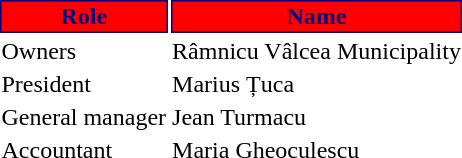<table class="toccolours">
<tr>
<th style="background:#FF0000;color:#000080;border:1px solid #000080;">Role</th>
<th style="background:#FF0000;color:#000080;border:1px solid #000080;">Name</th>
</tr>
<tr>
<td>Owners</td>
<td> Râmnicu Vâlcea Municipality</td>
</tr>
<tr>
<td>President</td>
<td> Marius Țuca</td>
</tr>
<tr>
<td>General manager</td>
<td> Jean Turmacu</td>
</tr>
<tr>
<td>Accountant</td>
<td> Maria Gheoculescu</td>
</tr>
</table>
